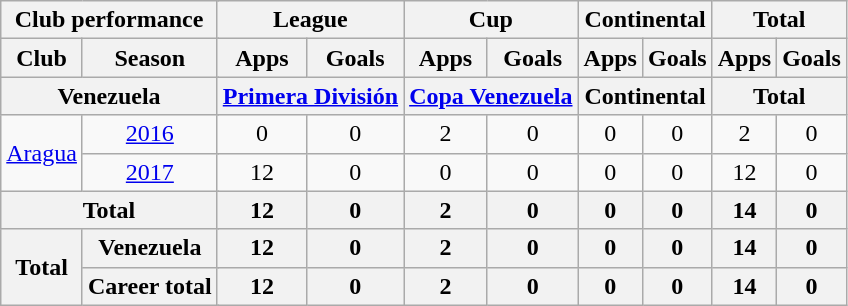<table class="wikitable" style="text-align:center">
<tr>
<th colspan=3>Club performance</th>
<th colspan=2>League</th>
<th colspan=2>Cup</th>
<th colspan=2>Continental</th>
<th colspan=2>Total</th>
</tr>
<tr>
<th>Club</th>
<th colspan="2">Season</th>
<th>Apps</th>
<th>Goals</th>
<th>Apps</th>
<th>Goals</th>
<th>Apps</th>
<th>Goals</th>
<th>Apps</th>
<th>Goals</th>
</tr>
<tr>
<th colspan=3>Venezuela</th>
<th colspan=2><a href='#'>Primera División</a></th>
<th colspan=2><a href='#'>Copa Venezuela</a></th>
<th colspan=2>Continental</th>
<th colspan=2>Total</th>
</tr>
<tr>
<td rowspan="2"><a href='#'>Aragua</a></td>
<td colspan="2"><a href='#'>2016</a></td>
<td>0</td>
<td>0</td>
<td>2</td>
<td>0</td>
<td>0</td>
<td>0</td>
<td>2</td>
<td>0</td>
</tr>
<tr>
<td colspan="2"><a href='#'>2017</a></td>
<td>12</td>
<td>0</td>
<td>0</td>
<td>0</td>
<td>0</td>
<td>0</td>
<td>12</td>
<td>0</td>
</tr>
<tr>
<th colspan="3">Total</th>
<th>12</th>
<th>0</th>
<th>2</th>
<th>0</th>
<th>0</th>
<th>0</th>
<th>14</th>
<th>0</th>
</tr>
<tr>
<th rowspan=2>Total</th>
<th colspan=2>Venezuela</th>
<th>12</th>
<th>0</th>
<th>2</th>
<th>0</th>
<th>0</th>
<th>0</th>
<th>14</th>
<th>0</th>
</tr>
<tr>
<th colspan=2>Career total</th>
<th>12</th>
<th>0</th>
<th>2</th>
<th>0</th>
<th>0</th>
<th>0</th>
<th>14</th>
<th>0</th>
</tr>
</table>
